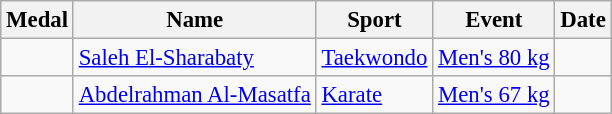<table class="wikitable sortable" style="font-size: 95%;">
<tr>
<th>Medal</th>
<th>Name</th>
<th>Sport</th>
<th>Event</th>
<th>Date</th>
</tr>
<tr>
<td></td>
<td><a href='#'>Saleh El-Sharabaty</a></td>
<td><a href='#'>Taekwondo</a></td>
<td><a href='#'>Men's 80 kg</a></td>
<td></td>
</tr>
<tr>
<td></td>
<td><a href='#'>Abdelrahman Al-Masatfa</a></td>
<td><a href='#'>Karate</a></td>
<td><a href='#'>Men's 67 kg</a></td>
<td></td>
</tr>
</table>
